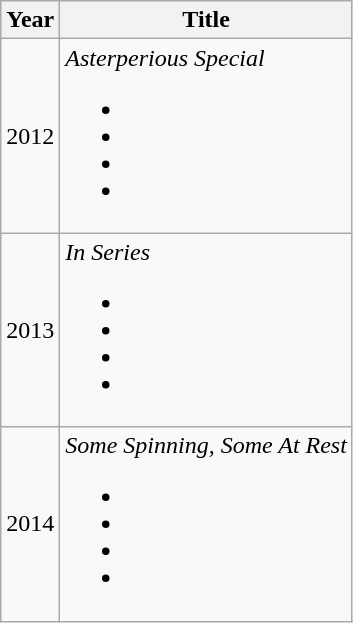<table class="wikitable">
<tr>
<th rowspan="1">Year</th>
<th rowspan="1">Title</th>
</tr>
<tr>
<td>2012</td>
<td><em>Asterperious Special</em><br><ul><li></li><li></li><li></li><li></li></ul></td>
</tr>
<tr>
<td>2013</td>
<td><em>In Series</em><br><ul><li></li><li></li><li></li><li></li></ul></td>
</tr>
<tr>
<td>2014</td>
<td><em>Some Spinning, Some At Rest </em><br><ul><li></li><li></li><li></li><li></li></ul></td>
</tr>
</table>
